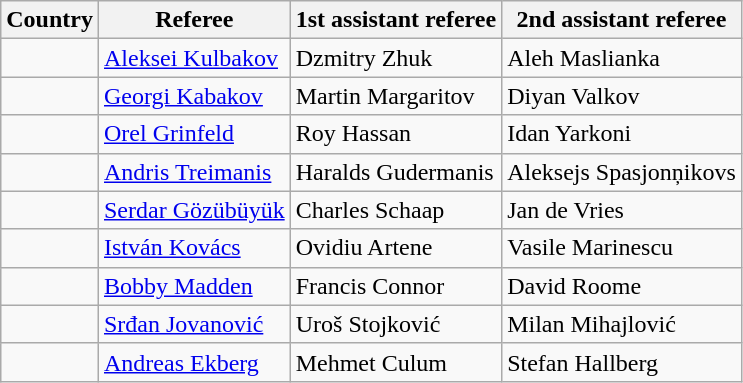<table class="wikitable">
<tr>
<th>Country</th>
<th>Referee</th>
<th>1st assistant referee</th>
<th>2nd assistant referee</th>
</tr>
<tr>
<td></td>
<td><a href='#'>Aleksei Kulbakov</a></td>
<td>Dzmitry Zhuk</td>
<td>Aleh Maslianka</td>
</tr>
<tr>
<td></td>
<td><a href='#'>Georgi Kabakov</a></td>
<td>Martin Margaritov</td>
<td>Diyan Valkov</td>
</tr>
<tr>
<td></td>
<td><a href='#'>Orel Grinfeld</a></td>
<td>Roy Hassan</td>
<td>Idan Yarkoni</td>
</tr>
<tr>
<td></td>
<td><a href='#'>Andris Treimanis</a></td>
<td>Haralds Gudermanis</td>
<td>Aleksejs Spasjonņikovs</td>
</tr>
<tr>
<td></td>
<td><a href='#'>Serdar Gözübüyük</a></td>
<td>Charles Schaap</td>
<td>Jan de Vries</td>
</tr>
<tr>
<td></td>
<td><a href='#'>István Kovács</a></td>
<td>Ovidiu Artene</td>
<td>Vasile Marinescu</td>
</tr>
<tr>
<td></td>
<td><a href='#'>Bobby Madden</a></td>
<td>Francis Connor</td>
<td>David Roome</td>
</tr>
<tr>
<td></td>
<td><a href='#'>Srđan Jovanović</a></td>
<td>Uroš Stojković</td>
<td>Milan Mihajlović</td>
</tr>
<tr>
<td></td>
<td><a href='#'>Andreas Ekberg</a></td>
<td>Mehmet Culum</td>
<td>Stefan Hallberg</td>
</tr>
</table>
